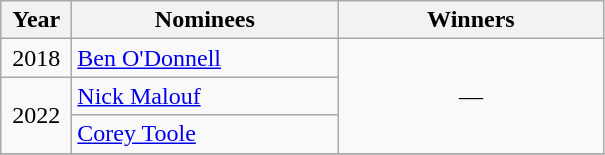<table class="wikitable">
<tr>
<th width=40>Year</th>
<th width=170>Nominees</th>
<th width=170>Winners</th>
</tr>
<tr>
<td align=center>2018</td>
<td><a href='#'>Ben O'Donnell</a></td>
<td align=center rowspan=3>—</td>
</tr>
<tr>
<td align=center rowspan=2>2022</td>
<td><a href='#'>Nick Malouf</a></td>
</tr>
<tr>
<td><a href='#'>Corey Toole</a></td>
</tr>
<tr>
</tr>
</table>
